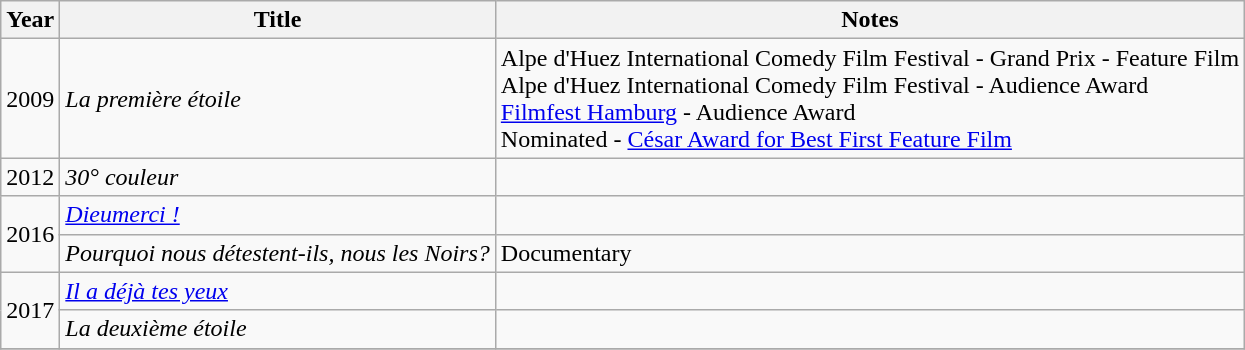<table class="wikitable sortable">
<tr>
<th>Year</th>
<th>Title</th>
<th class="unsortable">Notes</th>
</tr>
<tr>
<td>2009</td>
<td><em>La première étoile</em></td>
<td>Alpe d'Huez International Comedy Film Festival - Grand Prix - Feature Film<br>Alpe d'Huez International Comedy Film Festival - Audience Award<br><a href='#'>Filmfest Hamburg</a> - Audience Award<br>Nominated - <a href='#'>César Award for Best First Feature Film</a></td>
</tr>
<tr>
<td>2012</td>
<td><em>30° couleur</em></td>
<td></td>
</tr>
<tr>
<td rowspan=2>2016</td>
<td><em><a href='#'>Dieumerci !</a></em></td>
<td></td>
</tr>
<tr>
<td><em>Pourquoi nous détestent-ils, nous les Noirs?</em></td>
<td>Documentary</td>
</tr>
<tr>
<td rowspan=2>2017</td>
<td><em><a href='#'>Il a déjà tes yeux</a></em></td>
<td></td>
</tr>
<tr>
<td><em>La deuxième étoile</em></td>
<td></td>
</tr>
<tr>
</tr>
</table>
